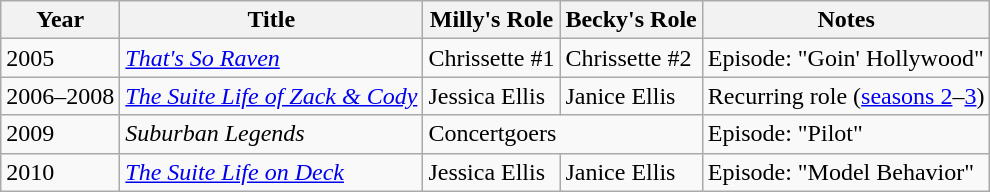<table class="wikitable">
<tr>
<th>Year</th>
<th>Title</th>
<th>Milly's Role</th>
<th>Becky's Role</th>
<th>Notes</th>
</tr>
<tr>
<td>2005</td>
<td><em><a href='#'>That's So Raven</a></em></td>
<td>Chrissette #1</td>
<td>Chrissette #2</td>
<td>Episode: "Goin' Hollywood"</td>
</tr>
<tr>
<td>2006–2008</td>
<td><em><a href='#'>The Suite Life of Zack & Cody</a></em></td>
<td>Jessica Ellis</td>
<td>Janice Ellis</td>
<td>Recurring role (<a href='#'>seasons 2</a>–<a href='#'>3</a>)</td>
</tr>
<tr>
<td>2009</td>
<td><em>Suburban Legends</em></td>
<td colspan="2">Concertgoers</td>
<td>Episode: "Pilot"</td>
</tr>
<tr>
<td>2010</td>
<td><em><a href='#'>The Suite Life on Deck</a></em></td>
<td>Jessica Ellis</td>
<td>Janice Ellis</td>
<td>Episode: "Model Behavior"</td>
</tr>
</table>
